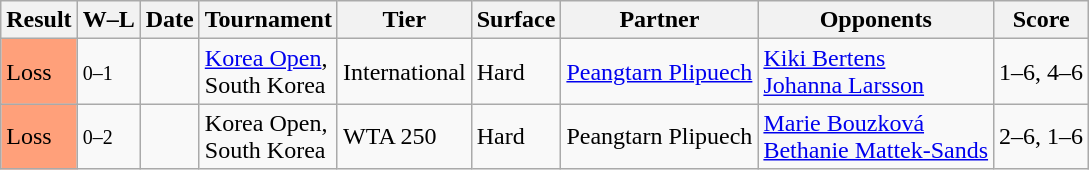<table class="sortable wikitable">
<tr>
<th>Result</th>
<th class="unsortable">W–L</th>
<th>Date</th>
<th>Tournament</th>
<th>Tier</th>
<th>Surface</th>
<th>Partner</th>
<th>Opponents</th>
<th class="unsortable">Score</th>
</tr>
<tr>
<td bgcolor=FFA07A>Loss</td>
<td><small>0–1</small></td>
<td><a href='#'></a></td>
<td><a href='#'>Korea Open</a>, <br>South Korea</td>
<td>International</td>
<td>Hard</td>
<td> <a href='#'>Peangtarn Plipuech</a></td>
<td> <a href='#'>Kiki Bertens</a> <br>  <a href='#'>Johanna Larsson</a></td>
<td>1–6, 4–6</td>
</tr>
<tr>
<td bgcolor=FFA07A>Loss</td>
<td><small>0–2</small></td>
<td><a href='#'></a></td>
<td>Korea Open, <br>South Korea</td>
<td>WTA 250</td>
<td>Hard</td>
<td> Peangtarn Plipuech</td>
<td> <a href='#'>Marie Bouzková</a> <br>  <a href='#'>Bethanie Mattek-Sands</a></td>
<td>2–6, 1–6</td>
</tr>
</table>
